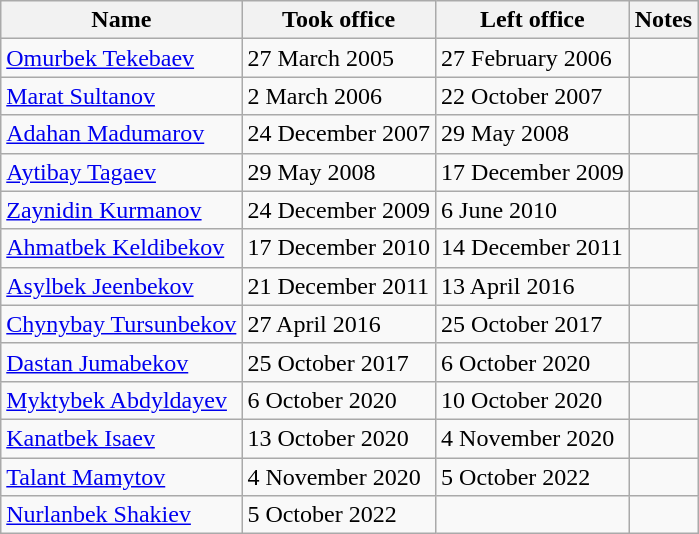<table class="wikitable">
<tr>
<th>Name</th>
<th>Took office</th>
<th>Left office</th>
<th>Notes</th>
</tr>
<tr>
<td><a href='#'>Omurbek Tekebaev</a></td>
<td>27 March 2005</td>
<td>27 February 2006</td>
<td></td>
</tr>
<tr>
<td><a href='#'>Marat Sultanov</a></td>
<td>2 March 2006</td>
<td>22 October 2007</td>
<td></td>
</tr>
<tr>
<td><a href='#'>Adahan Madumarov</a></td>
<td>24 December 2007</td>
<td>29 May 2008</td>
<td></td>
</tr>
<tr>
<td><a href='#'>Aytibay Tagaev</a></td>
<td>29 May 2008</td>
<td>17 December 2009</td>
<td></td>
</tr>
<tr>
<td><a href='#'>Zaynidin Kurmanov</a></td>
<td>24 December 2009</td>
<td>6 June 2010</td>
<td></td>
</tr>
<tr>
<td><a href='#'>Ahmatbek Keldibekov</a></td>
<td>17 December 2010</td>
<td>14 December 2011</td>
<td></td>
</tr>
<tr>
<td><a href='#'>Asylbek Jeenbekov</a></td>
<td>21 December 2011</td>
<td>13 April 2016</td>
<td></td>
</tr>
<tr>
<td><a href='#'>Chynybay Tursunbekov</a></td>
<td>27 April 2016</td>
<td>25 October 2017</td>
<td></td>
</tr>
<tr>
<td><a href='#'>Dastan Jumabekov</a></td>
<td>25 October 2017</td>
<td>6 October 2020</td>
<td></td>
</tr>
<tr>
<td><a href='#'>Myktybek Abdyldayev</a></td>
<td>6 October 2020</td>
<td>10 October 2020</td>
<td></td>
</tr>
<tr>
<td><a href='#'>Kanatbek Isaev</a></td>
<td>13 October 2020</td>
<td>4 November 2020</td>
<td></td>
</tr>
<tr>
<td><a href='#'>Talant Mamytov</a></td>
<td>4 November 2020</td>
<td>5 October 2022</td>
<td></td>
</tr>
<tr>
<td><a href='#'>Nurlanbek Shakiev</a></td>
<td>5 October 2022</td>
<td></td>
<td></td>
</tr>
</table>
